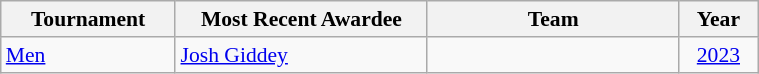<table class="wikitable" style="width: 40%; font-size:90%">
<tr>
<th width=10%>Tournament</th>
<th width=20%>Most Recent Awardee</th>
<th width=20%>Team</th>
<th width=5%>Year</th>
</tr>
<tr>
<td><a href='#'>Men</a></td>
<td><a href='#'>Josh Giddey</a></td>
<td></td>
<td align=center><a href='#'>2023</a></td>
</tr>
</table>
